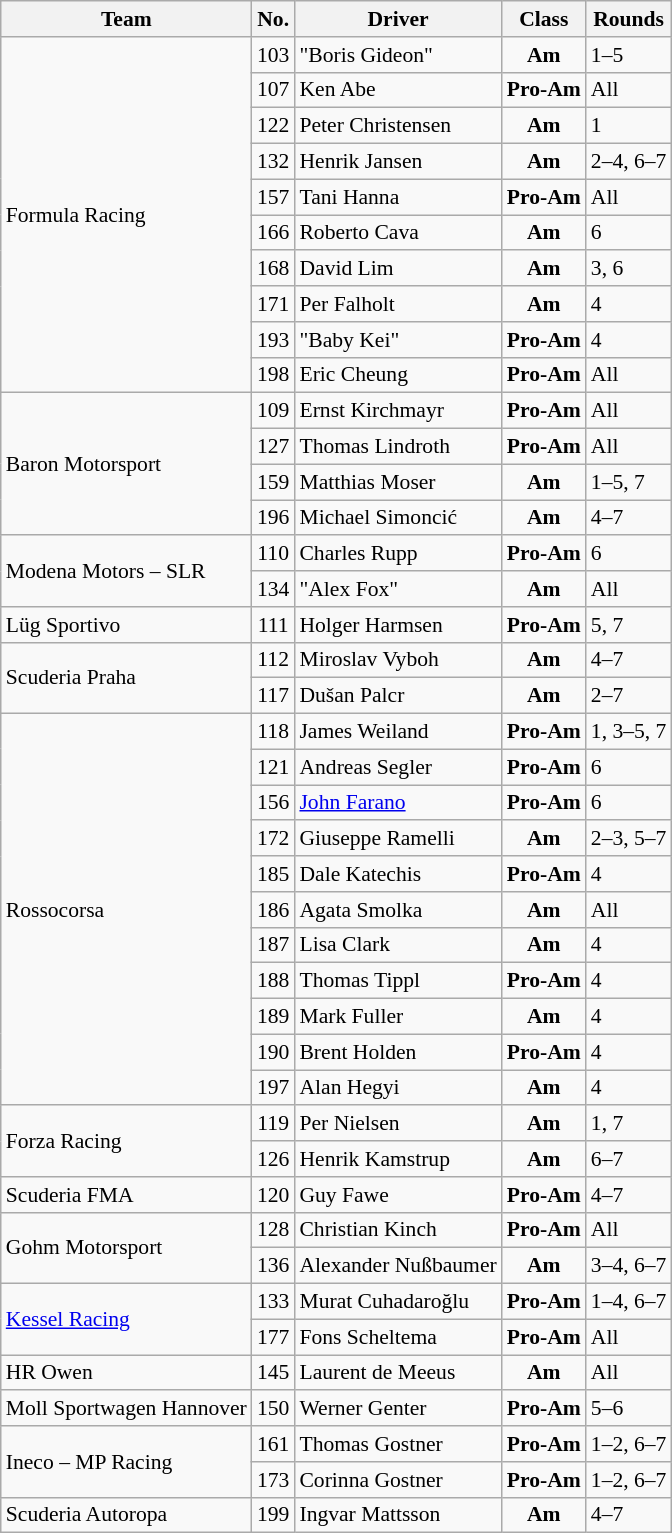<table class="wikitable" style="font-size:90%;">
<tr>
<th>Team</th>
<th>No.</th>
<th>Driver</th>
<th>Class</th>
<th>Rounds</th>
</tr>
<tr>
<td rowspan=10> Formula Racing</td>
<td align=center>103</td>
<td> "Boris Gideon"</td>
<td align=center><strong><span>Am</span></strong></td>
<td>1–5</td>
</tr>
<tr>
<td align=center>107</td>
<td> Ken Abe</td>
<td align=center><strong><span>Pro-Am</span></strong></td>
<td>All</td>
</tr>
<tr>
<td align=center>122</td>
<td> Peter Christensen</td>
<td align=center><strong><span>Am</span></strong></td>
<td>1</td>
</tr>
<tr>
<td align=center>132</td>
<td> Henrik Jansen</td>
<td align=center><strong><span>Am</span></strong></td>
<td>2–4, 6–7</td>
</tr>
<tr>
<td align=center>157</td>
<td> Tani Hanna</td>
<td align=center><strong><span>Pro-Am</span></strong></td>
<td>All</td>
</tr>
<tr>
<td align=center>166</td>
<td> Roberto Cava</td>
<td align=center><strong><span>Am</span></strong></td>
<td>6</td>
</tr>
<tr>
<td align=center>168</td>
<td> David Lim</td>
<td align=center><strong><span>Am</span></strong></td>
<td>3, 6</td>
</tr>
<tr>
<td align=center>171</td>
<td> Per Falholt</td>
<td align=center><strong><span>Am</span></strong></td>
<td>4</td>
</tr>
<tr>
<td align=center>193</td>
<td> "Baby Kei"</td>
<td align=center><strong><span>Pro-Am</span></strong></td>
<td>4</td>
</tr>
<tr>
<td align=center>198</td>
<td> Eric Cheung</td>
<td align=center><strong><span>Pro-Am</span></strong></td>
<td>All</td>
</tr>
<tr>
<td rowspan=4> Baron Motorsport</td>
<td align=center>109</td>
<td> Ernst Kirchmayr</td>
<td align=center><strong><span>Pro-Am</span></strong></td>
<td>All</td>
</tr>
<tr>
<td align=center>127</td>
<td> Thomas Lindroth</td>
<td align=center><strong><span>Pro-Am</span></strong></td>
<td>All</td>
</tr>
<tr>
<td align=center>159</td>
<td> Matthias Moser</td>
<td align=center><strong><span>Am</span></strong></td>
<td>1–5, 7</td>
</tr>
<tr>
<td align=center>196</td>
<td> Michael Simoncić</td>
<td align=center><strong><span>Am</span></strong></td>
<td>4–7</td>
</tr>
<tr>
<td rowspan=2> Modena Motors – SLR</td>
<td align=center>110</td>
<td> Charles Rupp</td>
<td align=center><strong><span>Pro-Am</span></strong></td>
<td>6</td>
</tr>
<tr>
<td align=center>134</td>
<td> "Alex Fox"</td>
<td align=center><strong><span>Am</span></strong></td>
<td>All</td>
</tr>
<tr>
<td> Lüg Sportivo</td>
<td align=center>111</td>
<td> Holger Harmsen</td>
<td align=center><strong><span>Pro-Am</span></strong></td>
<td>5, 7</td>
</tr>
<tr>
<td rowspan=2> Scuderia Praha</td>
<td align=center>112</td>
<td> Miroslav Vyboh</td>
<td align=center><strong><span>Am</span></strong></td>
<td>4–7</td>
</tr>
<tr>
<td align=center>117</td>
<td> Dušan Palcr</td>
<td align=center><strong><span>Am</span></strong></td>
<td>2–7</td>
</tr>
<tr>
<td rowspan=11> Rossocorsa</td>
<td align=center>118</td>
<td> James Weiland</td>
<td align=center><strong><span>Pro-Am</span></strong></td>
<td>1, 3–5, 7</td>
</tr>
<tr>
<td align=center>121</td>
<td> Andreas Segler</td>
<td align=center><strong><span>Pro-Am</span></strong></td>
<td>6</td>
</tr>
<tr>
<td align=center>156</td>
<td> <a href='#'>John Farano</a></td>
<td align=center><strong><span>Pro-Am</span></strong></td>
<td>6</td>
</tr>
<tr>
<td align=center>172</td>
<td> Giuseppe Ramelli</td>
<td align=center><strong><span>Am</span></strong></td>
<td>2–3, 5–7</td>
</tr>
<tr>
<td align=center>185</td>
<td> Dale Katechis</td>
<td align=center><strong><span>Pro-Am</span></strong></td>
<td>4</td>
</tr>
<tr>
<td align=center>186</td>
<td> Agata Smolka</td>
<td align=center><strong><span>Am</span></strong></td>
<td>All</td>
</tr>
<tr>
<td align=center>187</td>
<td> Lisa Clark</td>
<td align=center><strong><span>Am</span></strong></td>
<td>4</td>
</tr>
<tr>
<td align=center>188</td>
<td> Thomas Tippl</td>
<td align=center><strong><span>Pro-Am</span></strong></td>
<td>4</td>
</tr>
<tr>
<td align=center>189</td>
<td> Mark Fuller</td>
<td align=center><strong><span>Am</span></strong></td>
<td>4</td>
</tr>
<tr>
<td align=center>190</td>
<td> Brent Holden</td>
<td align=center><strong><span>Pro-Am</span></strong></td>
<td>4</td>
</tr>
<tr>
<td align=center>197</td>
<td> Alan Hegyi</td>
<td align=center><strong><span>Am</span></strong></td>
<td>4</td>
</tr>
<tr>
<td rowspan=2> Forza Racing</td>
<td align=center>119</td>
<td> Per Nielsen</td>
<td align=center><strong><span>Am</span></strong></td>
<td>1, 7</td>
</tr>
<tr>
<td align=center>126</td>
<td> Henrik Kamstrup</td>
<td align=center><strong><span>Am</span></strong></td>
<td>6–7</td>
</tr>
<tr>
<td> Scuderia FMA</td>
<td align=center>120</td>
<td> Guy Fawe</td>
<td align=center><strong><span>Pro-Am</span></strong></td>
<td>4–7</td>
</tr>
<tr>
<td rowspan=2> Gohm Motorsport</td>
<td align=center>128</td>
<td> Christian Kinch</td>
<td align=center><strong><span>Pro-Am</span></strong></td>
<td>All</td>
</tr>
<tr>
<td align=center>136</td>
<td> Alexander Nußbaumer</td>
<td align=center><strong><span>Am</span></strong></td>
<td>3–4, 6–7</td>
</tr>
<tr>
<td rowspan=2> <a href='#'>Kessel Racing</a></td>
<td align=center>133</td>
<td> Murat Cuhadaroğlu</td>
<td align=center><strong><span>Pro-Am</span></strong></td>
<td>1–4, 6–7</td>
</tr>
<tr>
<td align=center>177</td>
<td> Fons Scheltema</td>
<td align=center><strong><span>Pro-Am</span></strong></td>
<td>All</td>
</tr>
<tr>
<td> HR Owen</td>
<td align=center>145</td>
<td> Laurent de Meeus</td>
<td align=center><strong><span>Am</span></strong></td>
<td>All</td>
</tr>
<tr>
<td> Moll Sportwagen Hannover</td>
<td align=center>150</td>
<td> Werner Genter</td>
<td align=center><strong><span>Pro-Am</span></strong></td>
<td>5–6</td>
</tr>
<tr>
<td rowspan=2> Ineco – MP Racing</td>
<td align=center>161</td>
<td> Thomas Gostner</td>
<td align=center><strong><span>Pro-Am</span></strong></td>
<td>1–2, 6–7</td>
</tr>
<tr>
<td align=center>173</td>
<td> Corinna Gostner</td>
<td align=center><strong><span>Pro-Am</span></strong></td>
<td>1–2, 6–7</td>
</tr>
<tr>
<td> Scuderia Autoropa</td>
<td align=center>199</td>
<td> Ingvar Mattsson</td>
<td align=center><strong><span>Am</span></strong></td>
<td>4–7</td>
</tr>
</table>
